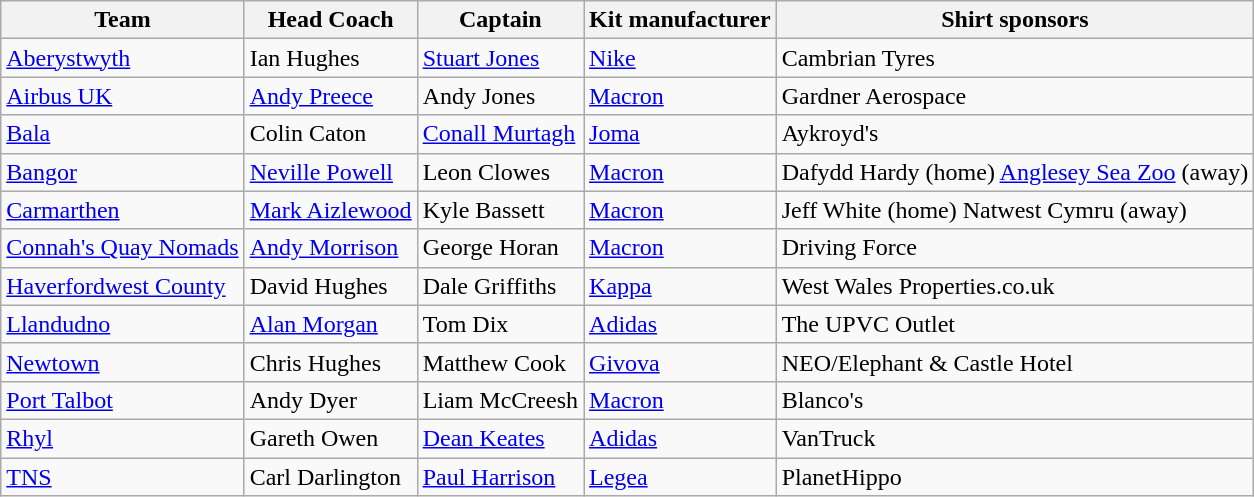<table class="wikitable sortable">
<tr>
<th>Team</th>
<th>Head Coach</th>
<th>Captain</th>
<th>Kit manufacturer</th>
<th>Shirt sponsors</th>
</tr>
<tr>
<td><a href='#'>Aberystwyth</a></td>
<td> Ian Hughes</td>
<td> <a href='#'>Stuart Jones</a></td>
<td><a href='#'>Nike</a></td>
<td>Cambrian Tyres</td>
</tr>
<tr>
<td><a href='#'>Airbus UK</a></td>
<td> <a href='#'>Andy Preece</a></td>
<td> Andy Jones</td>
<td><a href='#'>Macron</a></td>
<td>Gardner Aerospace</td>
</tr>
<tr>
<td><a href='#'>Bala</a></td>
<td> Colin Caton</td>
<td> <a href='#'>Conall Murtagh</a></td>
<td><a href='#'>Joma</a></td>
<td>Aykroyd's</td>
</tr>
<tr>
<td><a href='#'>Bangor</a></td>
<td> <a href='#'>Neville Powell</a></td>
<td> Leon Clowes</td>
<td><a href='#'>Macron</a></td>
<td>Dafydd Hardy (home) <a href='#'>Anglesey Sea Zoo</a> (away)</td>
</tr>
<tr>
<td><a href='#'>Carmarthen</a></td>
<td> <a href='#'>Mark Aizlewood</a></td>
<td> Kyle Bassett</td>
<td><a href='#'>Macron</a></td>
<td>Jeff White (home) Natwest Cymru (away)</td>
</tr>
<tr>
<td><a href='#'>Connah's Quay Nomads</a></td>
<td> <a href='#'>Andy Morrison</a></td>
<td> George Horan</td>
<td><a href='#'>Macron</a></td>
<td>Driving Force</td>
</tr>
<tr>
<td><a href='#'>Haverfordwest County</a></td>
<td> David Hughes</td>
<td> Dale Griffiths</td>
<td><a href='#'>Kappa</a></td>
<td>West Wales Properties.co.uk</td>
</tr>
<tr>
<td><a href='#'>Llandudno</a></td>
<td> <a href='#'>Alan Morgan</a></td>
<td> Tom Dix</td>
<td><a href='#'>Adidas</a></td>
<td>The UPVC Outlet</td>
</tr>
<tr>
<td><a href='#'>Newtown</a></td>
<td> Chris Hughes</td>
<td> Matthew Cook</td>
<td><a href='#'>Givova</a></td>
<td>NEO/Elephant & Castle Hotel</td>
</tr>
<tr>
<td><a href='#'>Port Talbot</a></td>
<td> Andy Dyer</td>
<td> Liam McCreesh</td>
<td><a href='#'>Macron</a></td>
<td>Blanco's</td>
</tr>
<tr>
<td><a href='#'>Rhyl</a></td>
<td> Gareth Owen</td>
<td> <a href='#'>Dean Keates</a></td>
<td><a href='#'>Adidas</a></td>
<td>VanTruck</td>
</tr>
<tr>
<td><a href='#'>TNS</a></td>
<td> Carl Darlington</td>
<td> <a href='#'>Paul Harrison</a></td>
<td><a href='#'>Legea</a></td>
<td>PlanetHippo</td>
</tr>
</table>
